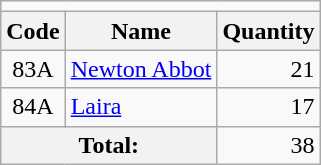<table class="wikitable floatright">
<tr>
<td colspan=3></td>
</tr>
<tr>
<th>Code</th>
<th>Name</th>
<th>Quantity</th>
</tr>
<tr>
<td style="text-align:center">83A</td>
<td><a href='#'>Newton Abbot</a></td>
<td style="text-align:right">21</td>
</tr>
<tr>
<td style="text-align:center">84A</td>
<td><a href='#'>Laira</a></td>
<td style="text-align:right">17</td>
</tr>
<tr>
<th colspan=2 scope=row>Total:</th>
<td style="text-align:right">38</td>
</tr>
</table>
